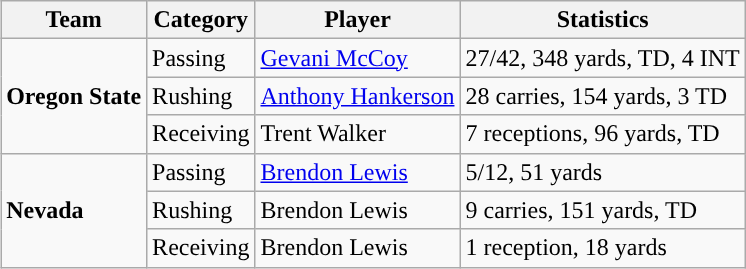<table class="wikitable" style="float: right;">
<tr>
<th>Team</th>
<th>Category</th>
<th>Player</th>
<th>Statistics</th>
</tr>
<tr>
<td rowspan=3><strong>Oregon State</strong></td>
<td>Passing</td>
<td><a href='#'>Gevani McCoy</a></td>
<td>27/42, 348 yards, TD, 4 INT</td>
</tr>
<tr>
<td>Rushing</td>
<td><a href='#'>Anthony Hankerson</a></td>
<td>28 carries, 154 yards, 3 TD</td>
</tr>
<tr>
<td>Receiving</td>
<td>Trent Walker</td>
<td>7 receptions, 96 yards, TD</td>
</tr>
<tr>
<td rowspan=3><strong>Nevada</strong></td>
<td>Passing</td>
<td><a href='#'>Brendon Lewis</a></td>
<td>5/12, 51 yards</td>
</tr>
<tr>
<td>Rushing</td>
<td>Brendon Lewis</td>
<td>9 carries, 151 yards, TD</td>
</tr>
<tr>
<td>Receiving</td>
<td>Brendon Lewis</td>
<td>1 reception, 18 yards</td>
</tr>
</table>
